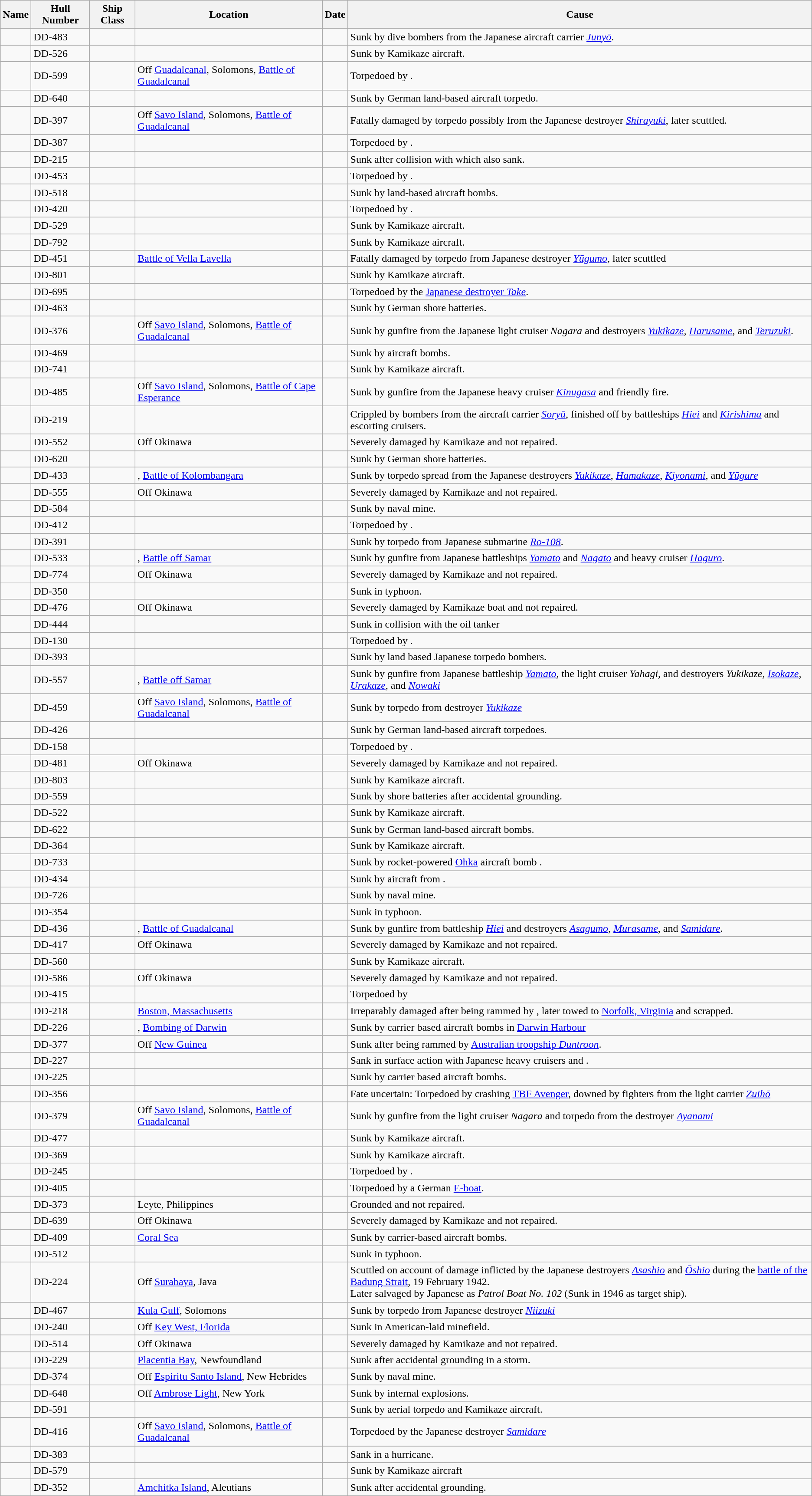<table class="wikitable sortable">
<tr>
<th>Name</th>
<th>Hull Number</th>
<th>Ship Class</th>
<th>Location</th>
<th>Date</th>
<th>Cause</th>
</tr>
<tr>
<td></td>
<td>DD-483</td>
<td></td>
<td></td>
<td></td>
<td>Sunk by dive bombers from the Japanese aircraft carrier <em><a href='#'>Junyō</a></em>.</td>
</tr>
<tr>
<td></td>
<td>DD-526</td>
<td></td>
<td></td>
<td></td>
<td>Sunk by Kamikaze aircraft.</td>
</tr>
<tr>
<td></td>
<td>DD-599</td>
<td></td>
<td>Off <a href='#'>Guadalcanal</a>, Solomons, <a href='#'>Battle of Guadalcanal</a></td>
<td></td>
<td>Torpedoed by .</td>
</tr>
<tr>
<td></td>
<td>DD-640</td>
<td></td>
<td></td>
<td></td>
<td>Sunk by German land-based aircraft torpedo.</td>
</tr>
<tr>
<td></td>
<td>DD-397</td>
<td></td>
<td>Off <a href='#'>Savo Island</a>, Solomons, <a href='#'>Battle of Guadalcanal</a></td>
<td></td>
<td>Fatally damaged by torpedo possibly from the Japanese destroyer <em><a href='#'>Shirayuki</a></em>, later scuttled.</td>
</tr>
<tr>
<td></td>
<td>DD-387</td>
<td></td>
<td></td>
<td></td>
<td>Torpedoed by .</td>
</tr>
<tr>
<td></td>
<td>DD-215</td>
<td></td>
<td></td>
<td></td>
<td>Sunk after collision with  which also sank.</td>
</tr>
<tr>
<td></td>
<td>DD-453</td>
<td></td>
<td></td>
<td></td>
<td>Torpedoed by .</td>
</tr>
<tr>
<td></td>
<td>DD-518</td>
<td></td>
<td></td>
<td></td>
<td>Sunk by land-based aircraft bombs.</td>
</tr>
<tr>
<td></td>
<td>DD-420</td>
<td></td>
<td></td>
<td></td>
<td>Torpedoed by .</td>
</tr>
<tr>
<td></td>
<td>DD-529</td>
<td></td>
<td></td>
<td></td>
<td>Sunk by Kamikaze aircraft.</td>
</tr>
<tr>
<td></td>
<td>DD-792</td>
<td></td>
<td></td>
<td></td>
<td>Sunk by Kamikaze aircraft.</td>
</tr>
<tr>
<td></td>
<td>DD-451</td>
<td></td>
<td> <a href='#'>Battle of Vella Lavella</a></td>
<td></td>
<td>Fatally damaged by torpedo from Japanese destroyer <em><a href='#'>Yūgumo</a></em>, later scuttled</td>
</tr>
<tr>
<td></td>
<td>DD-801</td>
<td></td>
<td></td>
<td></td>
<td>Sunk by Kamikaze aircraft.</td>
</tr>
<tr>
<td></td>
<td>DD-695</td>
<td></td>
<td></td>
<td></td>
<td>Torpedoed by the <a href='#'>Japanese destroyer <em>Take</em></a>.</td>
</tr>
<tr>
<td></td>
<td>DD-463</td>
<td></td>
<td></td>
<td></td>
<td>Sunk by German shore batteries.</td>
</tr>
<tr>
<td></td>
<td>DD-376</td>
<td></td>
<td>Off <a href='#'>Savo Island</a>, Solomons, <a href='#'>Battle of Guadalcanal</a></td>
<td></td>
<td>Sunk by gunfire from the Japanese light cruiser <em>Nagara</em> and destroyers <em><a href='#'>Yukikaze</a>, <a href='#'>Harusame</a>,</em> and <em><a href='#'>Teruzuki</a></em>.</td>
</tr>
<tr>
<td></td>
<td>DD-469</td>
<td></td>
<td></td>
<td></td>
<td>Sunk by aircraft bombs.</td>
</tr>
<tr>
<td></td>
<td>DD-741</td>
<td></td>
<td></td>
<td></td>
<td>Sunk by Kamikaze aircraft.</td>
</tr>
<tr>
<td></td>
<td>DD-485</td>
<td></td>
<td>Off <a href='#'>Savo Island</a>, Solomons, <a href='#'>Battle of Cape Esperance</a></td>
<td></td>
<td>Sunk by gunfire from the Japanese heavy cruiser <em><a href='#'>Kinugasa</a></em> and friendly fire.</td>
</tr>
<tr>
<td></td>
<td>DD-219</td>
<td></td>
<td></td>
<td></td>
<td>Crippled by bombers from the aircraft carrier <em><a href='#'>Soryū</a></em>, finished off by battleships <em><a href='#'>Hiei</a></em> and <em><a href='#'>Kirishima</a></em> and escorting cruisers.</td>
</tr>
<tr>
<td></td>
<td>DD-552</td>
<td></td>
<td>Off Okinawa</td>
<td></td>
<td>Severely damaged by Kamikaze and not repaired.</td>
</tr>
<tr>
<td></td>
<td>DD-620</td>
<td></td>
<td></td>
<td></td>
<td>Sunk by German shore batteries.</td>
</tr>
<tr>
<td></td>
<td>DD-433</td>
<td></td>
<td>, <a href='#'>Battle of Kolombangara</a></td>
<td></td>
<td>Sunk by torpedo spread from the Japanese destroyers <em><a href='#'>Yukikaze</a></em>, <em><a href='#'>Hamakaze</a></em>, <em><a href='#'>Kiyonami</a></em>, and <em><a href='#'>Yūgure</a></em></td>
</tr>
<tr>
<td></td>
<td>DD-555</td>
<td></td>
<td>Off Okinawa</td>
<td></td>
<td>Severely damaged by Kamikaze and not repaired.</td>
</tr>
<tr>
<td></td>
<td>DD-584</td>
<td></td>
<td></td>
<td></td>
<td>Sunk by naval mine.</td>
</tr>
<tr>
<td></td>
<td>DD-412</td>
<td></td>
<td></td>
<td></td>
<td>Torpedoed by .</td>
</tr>
<tr>
<td></td>
<td>DD-391</td>
<td></td>
<td></td>
<td></td>
<td>Sunk by torpedo from Japanese submarine <em><a href='#'>Ro-108</a></em>.</td>
</tr>
<tr>
<td></td>
<td>DD-533</td>
<td></td>
<td>, <a href='#'>Battle off Samar</a></td>
<td></td>
<td>Sunk by gunfire from Japanese battleships <em><a href='#'>Yamato</a></em> and <em><a href='#'>Nagato</a></em> and heavy cruiser <em><a href='#'>Haguro</a></em>.</td>
</tr>
<tr>
<td></td>
<td>DD-774</td>
<td></td>
<td>Off Okinawa</td>
<td></td>
<td>Severely damaged by Kamikaze and not repaired.</td>
</tr>
<tr>
<td></td>
<td>DD-350</td>
<td></td>
<td></td>
<td></td>
<td>Sunk in typhoon.</td>
</tr>
<tr>
<td></td>
<td>DD-476</td>
<td></td>
<td>Off Okinawa</td>
<td></td>
<td>Severely damaged by Kamikaze boat and not repaired.</td>
</tr>
<tr>
<td></td>
<td>DD-444</td>
<td></td>
<td></td>
<td></td>
<td>Sunk in collision with the oil tanker </td>
</tr>
<tr>
<td></td>
<td>DD-130</td>
<td></td>
<td></td>
<td></td>
<td>Torpedoed by .</td>
</tr>
<tr>
<td></td>
<td>DD-393</td>
<td></td>
<td></td>
<td></td>
<td>Sunk by land based Japanese torpedo bombers.</td>
</tr>
<tr>
<td></td>
<td>DD-557</td>
<td></td>
<td>, <a href='#'>Battle off Samar</a></td>
<td></td>
<td>Sunk by gunfire from Japanese battleship <em><a href='#'>Yamato</a>,</em> the light cruiser <em>Yahagi,</em> and destroyers <em>Yukikaze, <a href='#'>Isokaze</a>, <a href='#'>Urakaze</a>,</em> and <em><a href='#'>Nowaki</a></em></td>
</tr>
<tr>
<td></td>
<td>DD-459</td>
<td></td>
<td>Off <a href='#'>Savo Island</a>, Solomons, <a href='#'>Battle of Guadalcanal</a></td>
<td></td>
<td>Sunk by torpedo from destroyer <em><a href='#'>Yukikaze</a></em></td>
</tr>
<tr>
<td></td>
<td>DD-426</td>
<td></td>
<td></td>
<td></td>
<td>Sunk by German land-based aircraft torpedoes.</td>
</tr>
<tr>
<td></td>
<td>DD-158</td>
<td></td>
<td></td>
<td></td>
<td>Torpedoed by .</td>
</tr>
<tr>
<td></td>
<td>DD-481</td>
<td></td>
<td>Off Okinawa</td>
<td></td>
<td>Severely damaged by Kamikaze and not repaired.</td>
</tr>
<tr>
<td></td>
<td>DD-803</td>
<td></td>
<td></td>
<td></td>
<td>Sunk by Kamikaze aircraft.</td>
</tr>
<tr>
<td></td>
<td>DD-559</td>
<td></td>
<td></td>
<td></td>
<td>Sunk by shore batteries after accidental grounding.</td>
</tr>
<tr>
<td></td>
<td>DD-522</td>
<td></td>
<td></td>
<td></td>
<td>Sunk by Kamikaze aircraft.</td>
</tr>
<tr>
<td></td>
<td>DD-622</td>
<td></td>
<td></td>
<td></td>
<td>Sunk by German land-based aircraft bombs.</td>
</tr>
<tr>
<td></td>
<td>DD-364</td>
<td></td>
<td></td>
<td></td>
<td>Sunk by Kamikaze aircraft.</td>
</tr>
<tr>
<td></td>
<td>DD-733</td>
<td></td>
<td></td>
<td></td>
<td>Sunk by rocket-powered <a href='#'>Ohka</a> aircraft bomb .</td>
</tr>
<tr>
<td></td>
<td>DD-434</td>
<td></td>
<td></td>
<td></td>
<td>Sunk by aircraft from .</td>
</tr>
<tr>
<td></td>
<td>DD-726</td>
<td></td>
<td></td>
<td></td>
<td>Sunk by naval mine.</td>
</tr>
<tr>
<td></td>
<td>DD-354</td>
<td></td>
<td></td>
<td></td>
<td>Sunk in typhoon.</td>
</tr>
<tr>
<td></td>
<td>DD-436</td>
<td></td>
<td>, <a href='#'>Battle of Guadalcanal</a></td>
<td></td>
<td>Sunk by gunfire from battleship <em><a href='#'>Hiei</a></em> and destroyers <em><a href='#'>Asagumo</a></em>, <em><a href='#'>Murasame</a></em>, and <em><a href='#'>Samidare</a></em>.</td>
</tr>
<tr>
<td></td>
<td>DD-417</td>
<td></td>
<td>Off Okinawa</td>
<td></td>
<td>Severely damaged by Kamikaze and not repaired.</td>
</tr>
<tr>
<td></td>
<td>DD-560</td>
<td></td>
<td></td>
<td></td>
<td>Sunk by Kamikaze aircraft.</td>
</tr>
<tr>
<td></td>
<td>DD-586</td>
<td></td>
<td>Off Okinawa</td>
<td></td>
<td>Severely damaged by Kamikaze and not repaired.</td>
</tr>
<tr>
<td></td>
<td>DD-415</td>
<td></td>
<td></td>
<td></td>
<td>Torpedoed by </td>
</tr>
<tr>
<td></td>
<td>DD-218</td>
<td></td>
<td><a href='#'>Boston, Massachusetts</a></td>
<td></td>
<td>Irreparably damaged after being rammed by , later towed to <a href='#'>Norfolk, Virginia</a> and scrapped.</td>
</tr>
<tr>
<td></td>
<td>DD-226</td>
<td></td>
<td>, <a href='#'>Bombing of Darwin</a></td>
<td></td>
<td>Sunk by carrier based aircraft bombs in <a href='#'>Darwin Harbour</a></td>
</tr>
<tr>
<td></td>
<td>DD-377</td>
<td></td>
<td>Off <a href='#'>New Guinea</a></td>
<td></td>
<td>Sunk after being rammed by <a href='#'>Australian troopship <em>Duntroon</em></a>.</td>
</tr>
<tr>
<td></td>
<td>DD-227</td>
<td></td>
<td></td>
<td></td>
<td>Sank in surface action with Japanese heavy cruisers  and .</td>
</tr>
<tr>
<td></td>
<td>DD-225</td>
<td></td>
<td></td>
<td></td>
<td>Sunk by carrier based aircraft bombs.</td>
</tr>
<tr>
<td></td>
<td>DD-356</td>
<td></td>
<td></td>
<td></td>
<td>Fate uncertain: Torpedoed by crashing <a href='#'>TBF Avenger</a>, downed by fighters from the light carrier <em><a href='#'>Zuihō</a></em></td>
</tr>
<tr>
<td></td>
<td>DD-379</td>
<td></td>
<td>Off <a href='#'>Savo Island</a>, Solomons, <a href='#'>Battle of Guadalcanal</a></td>
<td></td>
<td>Sunk by gunfire from the light cruiser <em>Nagara</em> and torpedo from the destroyer <em><a href='#'>Ayanami</a></em></td>
</tr>
<tr>
<td></td>
<td>DD-477</td>
<td></td>
<td></td>
<td></td>
<td>Sunk by Kamikaze aircraft.</td>
</tr>
<tr>
<td></td>
<td>DD-369</td>
<td></td>
<td></td>
<td></td>
<td>Sunk by Kamikaze aircraft.</td>
</tr>
<tr>
<td></td>
<td>DD-245</td>
<td></td>
<td></td>
<td></td>
<td>Torpedoed by .</td>
</tr>
<tr>
<td></td>
<td>DD-405</td>
<td></td>
<td></td>
<td></td>
<td>Torpedoed by a German <a href='#'>E-boat</a>.</td>
</tr>
<tr>
<td></td>
<td>DD-373</td>
<td></td>
<td>Leyte, Philippines</td>
<td></td>
<td>Grounded and not repaired.</td>
</tr>
<tr>
<td></td>
<td>DD-639</td>
<td></td>
<td>Off Okinawa</td>
<td></td>
<td>Severely damaged by Kamikaze and not repaired.</td>
</tr>
<tr>
<td></td>
<td>DD-409</td>
<td></td>
<td><a href='#'>Coral Sea</a></td>
<td></td>
<td>Sunk by carrier-based aircraft bombs.</td>
</tr>
<tr>
<td></td>
<td>DD-512</td>
<td></td>
<td></td>
<td></td>
<td>Sunk in typhoon.</td>
</tr>
<tr>
<td></td>
<td>DD-224</td>
<td></td>
<td>Off <a href='#'>Surabaya</a>, Java</td>
<td></td>
<td>Scuttled on account of damage inflicted by the Japanese destroyers <em><a href='#'>Asashio</a></em> and <em><a href='#'>Ōshio</a></em> during the <a href='#'>battle of the Badung Strait</a>, 19 February 1942.<br>Later salvaged by Japanese as <em>Patrol Boat No. 102</em> (Sunk in 1946 as target ship).</td>
</tr>
<tr>
<td></td>
<td>DD-467</td>
<td></td>
<td><a href='#'>Kula Gulf</a>, Solomons</td>
<td></td>
<td>Sunk by torpedo from Japanese destroyer <em><a href='#'>Niizuki</a></em></td>
</tr>
<tr>
<td></td>
<td>DD-240</td>
<td></td>
<td>Off <a href='#'>Key West, Florida</a></td>
<td></td>
<td>Sunk in American-laid minefield.</td>
</tr>
<tr>
<td></td>
<td>DD-514</td>
<td></td>
<td>Off Okinawa</td>
<td></td>
<td>Severely damaged by Kamikaze and not repaired.</td>
</tr>
<tr>
<td></td>
<td>DD-229</td>
<td></td>
<td><a href='#'>Placentia Bay</a>, Newfoundland</td>
<td></td>
<td>Sunk after accidental grounding in a storm.</td>
</tr>
<tr>
<td></td>
<td>DD-374</td>
<td></td>
<td>Off <a href='#'>Espiritu Santo Island</a>, New Hebrides</td>
<td></td>
<td>Sunk by naval mine.</td>
</tr>
<tr>
<td></td>
<td>DD-648</td>
<td></td>
<td>Off <a href='#'>Ambrose Light</a>, New York</td>
<td></td>
<td>Sunk by internal explosions.</td>
</tr>
<tr>
<td></td>
<td>DD-591</td>
<td></td>
<td></td>
<td></td>
<td>Sunk by aerial torpedo and Kamikaze aircraft.</td>
</tr>
<tr>
<td></td>
<td>DD-416</td>
<td></td>
<td>Off <a href='#'>Savo Island</a>, Solomons, <a href='#'>Battle of Guadalcanal</a></td>
<td></td>
<td>Torpedoed by the Japanese destroyer <em><a href='#'>Samidare</a></em></td>
</tr>
<tr>
<td></td>
<td>DD-383</td>
<td></td>
<td></td>
<td></td>
<td>Sank in a hurricane.</td>
</tr>
<tr>
<td></td>
<td>DD-579</td>
<td></td>
<td></td>
<td></td>
<td>Sunk by Kamikaze aircraft</td>
</tr>
<tr>
<td></td>
<td>DD-352</td>
<td></td>
<td><a href='#'>Amchitka Island</a>, Aleutians</td>
<td></td>
<td>Sunk after accidental grounding.</td>
</tr>
</table>
